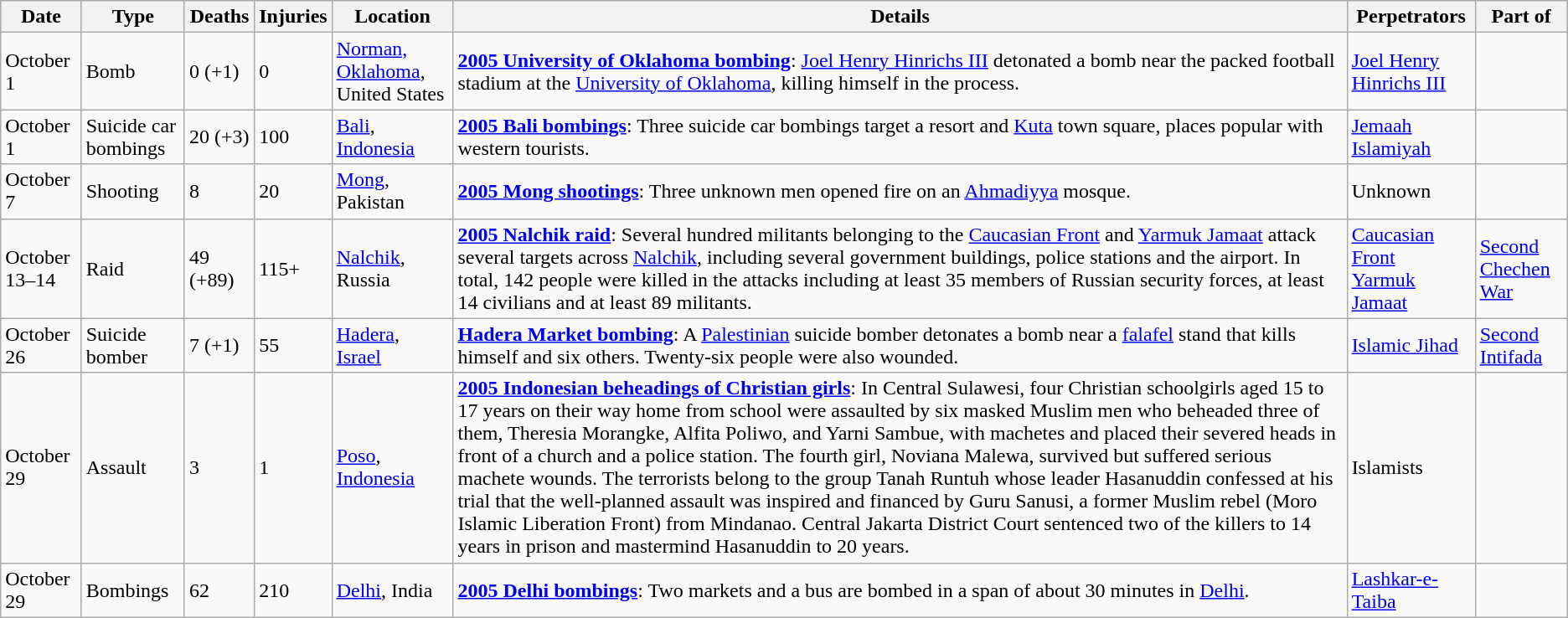<table class="wikitable sortable" id="terrorIncidents2005Oct">
<tr>
<th>Date</th>
<th>Type</th>
<th>Deaths</th>
<th>Injuries</th>
<th>Location</th>
<th>Details</th>
<th>Perpetrators</th>
<th>Part of</th>
</tr>
<tr>
<td>October 1</td>
<td>Bomb</td>
<td>0 (+1)</td>
<td>0</td>
<td><a href='#'>Norman, Oklahoma</a>, United States</td>
<td><strong><a href='#'>2005 University of Oklahoma bombing</a></strong>: <a href='#'>Joel Henry Hinrichs III</a> detonated a bomb near the packed football stadium at the <a href='#'>University of Oklahoma</a>, killing himself in the process.</td>
<td><a href='#'>Joel Henry Hinrichs III</a></td>
<td></td>
</tr>
<tr>
<td>October 1</td>
<td>Suicide car bombings</td>
<td>20 (+3)</td>
<td>100</td>
<td><a href='#'>Bali</a>, <a href='#'>Indonesia</a></td>
<td><strong><a href='#'>2005 Bali bombings</a></strong>: Three suicide car bombings target a resort and <a href='#'>Kuta</a> town square, places popular with western tourists.</td>
<td><a href='#'>Jemaah Islamiyah</a></td>
<td></td>
</tr>
<tr>
<td>October 7</td>
<td>Shooting</td>
<td>8</td>
<td>20</td>
<td><a href='#'>Mong</a>, Pakistan</td>
<td><strong><a href='#'>2005 Mong shootings</a></strong>: Three unknown men opened fire on an <a href='#'>Ahmadiyya</a> mosque.</td>
<td>Unknown</td>
<td></td>
</tr>
<tr>
<td>October 13–14</td>
<td>Raid</td>
<td>49 (+89)</td>
<td>115+</td>
<td><a href='#'>Nalchik</a>, Russia</td>
<td><strong><a href='#'>2005 Nalchik raid</a></strong>: Several hundred militants belonging to the <a href='#'>Caucasian Front</a> and <a href='#'>Yarmuk Jamaat</a> attack several targets across <a href='#'>Nalchik</a>, including several government buildings, police stations and the airport. In total, 142 people were killed in the attacks including at least 35 members of Russian security forces, at least 14 civilians and at least 89 militants.</td>
<td><a href='#'>Caucasian Front</a> <br> <a href='#'>Yarmuk Jamaat</a></td>
<td><a href='#'>Second Chechen War</a></td>
</tr>
<tr>
<td>October 26</td>
<td>Suicide bomber</td>
<td>7 (+1)</td>
<td>55</td>
<td><a href='#'>Hadera</a>, <a href='#'>Israel</a></td>
<td><strong><a href='#'>Hadera Market bombing</a></strong>: A <a href='#'>Palestinian</a> suicide bomber detonates a bomb near a <a href='#'>falafel</a> stand that kills himself and six others. Twenty-six people were also wounded.</td>
<td><a href='#'>Islamic Jihad</a></td>
<td><a href='#'>Second Intifada</a></td>
</tr>
<tr>
<td>October 29</td>
<td>Assault</td>
<td>3</td>
<td>1</td>
<td><a href='#'>Poso</a>, <a href='#'>Indonesia</a></td>
<td><strong><a href='#'>2005 Indonesian beheadings of Christian girls</a></strong>: In Central Sulawesi, four Christian schoolgirls aged 15 to 17 years on their way home from school were assaulted by six masked Muslim men who beheaded three of them, Theresia Morangke, Alfita Poliwo, and Yarni Sambue, with machetes and placed their severed heads in front of a church and a police station. The fourth girl, Noviana Malewa, survived but suffered serious machete wounds. The terrorists belong to the group Tanah Runtuh whose leader Hasanuddin confessed at his trial that the well-planned assault was inspired and financed by Guru Sanusi, a former Muslim rebel (Moro Islamic Liberation Front) from Mindanao. Central Jakarta District Court sentenced two of the killers to 14 years in prison and mastermind Hasanuddin to 20 years.</td>
<td>Islamists</td>
<td></td>
</tr>
<tr>
<td>October 29</td>
<td>Bombings</td>
<td>62</td>
<td>210</td>
<td><a href='#'>Delhi</a>, India</td>
<td><strong><a href='#'>2005 Delhi bombings</a></strong>: Two markets and a bus are bombed in a span of about 30 minutes in <a href='#'>Delhi</a>.</td>
<td><a href='#'>Lashkar-e-Taiba</a></td>
<td></td>
</tr>
</table>
